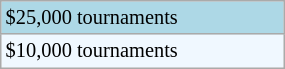<table class="wikitable" style="font-size:85%; width:15%;">
<tr style="background:lightblue;">
<td>$25,000 tournaments</td>
</tr>
<tr style="background:#f0f8ff;">
<td>$10,000 tournaments</td>
</tr>
</table>
